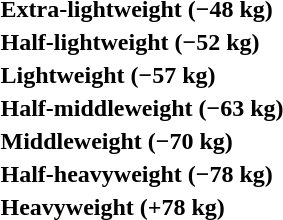<table>
<tr>
<th rowspan=2 style="text-align:left;">Extra-lightweight (−48 kg)</th>
<td rowspan=2></td>
<td rowspan=2></td>
<td></td>
</tr>
<tr>
<td></td>
</tr>
<tr>
<th rowspan=2 style="text-align:left;">Half-lightweight (−52 kg)</th>
<td rowspan=2></td>
<td rowspan=2></td>
<td></td>
</tr>
<tr>
<td></td>
</tr>
<tr>
<th rowspan=2 style="text-align:left;">Lightweight (−57 kg)</th>
<td rowspan=2></td>
<td rowspan=2></td>
<td></td>
</tr>
<tr>
<td></td>
</tr>
<tr>
<th rowspan=2 style="text-align:left;">Half-middleweight (−63 kg)</th>
<td rowspan=2></td>
<td rowspan=2></td>
<td></td>
</tr>
<tr>
<td></td>
</tr>
<tr>
<th rowspan=2 style="text-align:left;">Middleweight (−70 kg)</th>
<td rowspan=2></td>
<td rowspan=2></td>
<td></td>
</tr>
<tr>
<td></td>
</tr>
<tr>
<th rowspan=2 style="text-align:left;">Half-heavyweight (−78 kg)</th>
<td rowspan=2></td>
<td rowspan=2></td>
<td></td>
</tr>
<tr>
<td></td>
</tr>
<tr>
<th rowspan=2 style="text-align:left;">Heavyweight (+78 kg)</th>
<td rowspan=2></td>
<td rowspan=2></td>
<td></td>
</tr>
<tr>
<td></td>
</tr>
</table>
